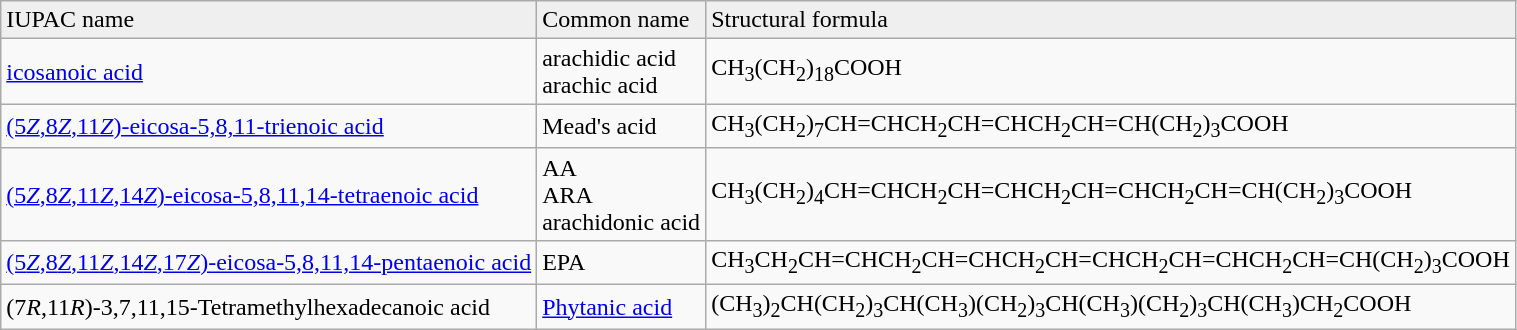<table class="wikitable">
<tr bgcolor="#efefef">
<td>IUPAC name</td>
<td>Common name</td>
<td>Structural formula</td>
</tr>
<tr>
<td><a href='#'>icosanoic acid</a></td>
<td>arachidic acid<br>arachic acid</td>
<td>CH<sub>3</sub>(CH<sub>2</sub>)<sub>18</sub>COOH</td>
</tr>
<tr>
<td><a href='#'>(5<em>Z</em>,8<em>Z</em>,11<em>Z</em>)-eicosa-5,8,11-trienoic acid</a></td>
<td>Mead's acid</td>
<td>CH<sub>3</sub>(CH<sub>2</sub>)<sub>7</sub>CH=CHCH<sub>2</sub>CH=CHCH<sub>2</sub>CH=CH(CH<sub>2</sub>)<sub>3</sub>COOH</td>
</tr>
<tr>
<td><a href='#'>(5<em>Z</em>,8<em>Z</em>,11<em>Z</em>,14<em>Z</em>)-eicosa-5,8,11,14-tetraenoic acid</a></td>
<td>AA<br>ARA<br>arachidonic acid</td>
<td>CH<sub>3</sub>(CH<sub>2</sub>)<sub>4</sub>CH=CHCH<sub>2</sub>CH=CHCH<sub>2</sub>CH=CHCH<sub>2</sub>CH=CH(CH<sub>2</sub>)<sub>3</sub>COOH</td>
</tr>
<tr>
<td><a href='#'>(5<em>Z</em>,8<em>Z</em>,11<em>Z</em>,14<em>Z</em>,17<em>Z</em>)-eicosa-5,8,11,14-pentaenoic acid</a></td>
<td>EPA</td>
<td>CH<sub>3</sub>CH<sub>2</sub>CH=CHCH<sub>2</sub>CH=CHCH<sub>2</sub>CH=CHCH<sub>2</sub>CH=CHCH<sub>2</sub>CH=CH(CH<sub>2</sub>)<sub>3</sub>COOH</td>
</tr>
<tr>
<td>(7<em>R</em>,11<em>R</em>)-3,7,11,15-Tetramethylhexadecanoic acid</td>
<td><a href='#'>Phytanic acid</a></td>
<td>(CH<sub>3</sub>)<sub>2</sub>CH(CH<sub>2</sub>)<sub>3</sub>CH(CH<sub>3</sub>)(CH<sub>2</sub>)<sub>3</sub>CH(CH<sub>3</sub>)(CH<sub>2</sub>)<sub>3</sub>CH(CH<sub>3</sub>)CH<sub>2</sub>COOH</td>
</tr>
</table>
